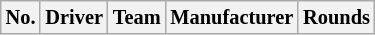<table class="wikitable" style="font-size: 85%">
<tr>
<th>No.</th>
<th>Driver</th>
<th>Team</th>
<th>Manufacturer</th>
<th>Rounds</th>
</tr>
</table>
